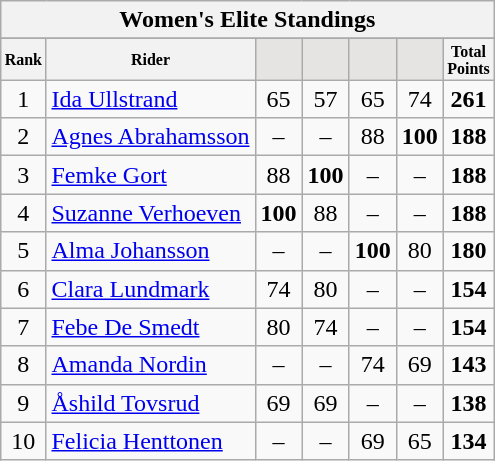<table class="wikitable sortable">
<tr>
<th colspan=27 align="center">Women's Elite Standings</th>
</tr>
<tr>
</tr>
<tr style="font-size:8pt;font-weight:bold">
<th align="center">Rank</th>
<th align="center">Rider</th>
<th class=unsortable style="background:#E5E4E2;"><small></small></th>
<th class=unsortable style="background:#E5E4E2;"><small></small></th>
<th class=unsortable style="background:#E5E4E2;"><small></small></th>
<th class=unsortable style="background:#E5E4E2;"><small></small></th>
<th align="center">Total<br>Points</th>
</tr>
<tr>
<td align=center>1</td>
<td> <a href='#'>Ida Ullstrand</a></td>
<td align=center>65</td>
<td align=center>57</td>
<td align=center>65</td>
<td align=center>74</td>
<td align=center><strong>261</strong></td>
</tr>
<tr>
<td align=center>2</td>
<td> <a href='#'>Agnes Abrahamsson</a></td>
<td align=center>–</td>
<td align=center>–</td>
<td align=center>88</td>
<td align=center><strong>100</strong></td>
<td align=center><strong>188</strong></td>
</tr>
<tr>
<td align=center>3</td>
<td> <a href='#'>Femke Gort</a></td>
<td align=center>88</td>
<td align=center><strong>100</strong></td>
<td align=center>–</td>
<td align=center>–</td>
<td align=center><strong>188</strong></td>
</tr>
<tr>
<td align=center>4</td>
<td> <a href='#'>Suzanne Verhoeven</a></td>
<td align=center><strong>100</strong></td>
<td align=center>88</td>
<td align=center>–</td>
<td align=center>–</td>
<td align=center><strong>188</strong></td>
</tr>
<tr>
<td align=center>5</td>
<td> <a href='#'>Alma Johansson</a></td>
<td align=center>–</td>
<td align=center>–</td>
<td align=center><strong>100</strong></td>
<td align=center>80</td>
<td align=center><strong>180</strong></td>
</tr>
<tr>
<td align=center>6</td>
<td> <a href='#'>Clara Lundmark</a></td>
<td align=center>74</td>
<td align=center>80</td>
<td align=center>–</td>
<td align=center>–</td>
<td align=center><strong>154</strong></td>
</tr>
<tr>
<td align=center>7</td>
<td> <a href='#'>Febe De Smedt</a></td>
<td align=center>80</td>
<td align=center>74</td>
<td align=center>–</td>
<td align=center>–</td>
<td align=center><strong>154</strong></td>
</tr>
<tr>
<td align=center>8</td>
<td> <a href='#'>Amanda Nordin</a></td>
<td align=center>–</td>
<td align=center>–</td>
<td align=center>74</td>
<td align=center>69</td>
<td align=center><strong>143</strong></td>
</tr>
<tr>
<td align=center>9</td>
<td> <a href='#'>Åshild Tovsrud</a></td>
<td align=center>69</td>
<td align=center>69</td>
<td align=center>–</td>
<td align=center>–</td>
<td align=center><strong>138</strong></td>
</tr>
<tr>
<td align=center>10</td>
<td> <a href='#'>Felicia Henttonen</a></td>
<td align=center>–</td>
<td align=center>–</td>
<td align=center>69</td>
<td align=center>65</td>
<td align=center><strong>134</strong></td>
</tr>
</table>
